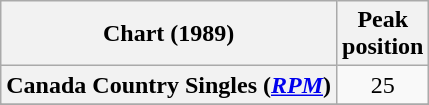<table class="wikitable sortable plainrowheaders" style="text-align:center">
<tr>
<th scope="col">Chart (1989)</th>
<th scope="col">Peak<br> position</th>
</tr>
<tr>
<th scope="row">Canada Country Singles (<em><a href='#'>RPM</a></em>)</th>
<td align="center">25</td>
</tr>
<tr>
</tr>
<tr>
</tr>
</table>
